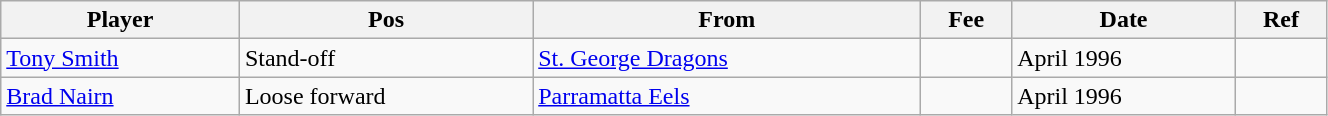<table class="wikitable" style="text-align:center; width:70%; text-align:left">
<tr>
<th><strong>Player</strong></th>
<th><strong>Pos</strong></th>
<th><strong>From</strong></th>
<th><strong>Fee</strong></th>
<th><strong>Date</strong></th>
<th><strong>Ref</strong></th>
</tr>
<tr --->
<td><a href='#'>Tony Smith</a></td>
<td>Stand-off</td>
<td><a href='#'>St. George Dragons</a></td>
<td></td>
<td>April 1996</td>
<td></td>
</tr>
<tr --->
<td><a href='#'>Brad Nairn</a></td>
<td>Loose forward</td>
<td><a href='#'>Parramatta Eels</a></td>
<td></td>
<td>April 1996</td>
<td></td>
</tr>
</table>
